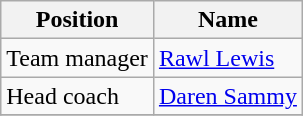<table class="wikitable">
<tr>
<th>Position</th>
<th>Name</th>
</tr>
<tr>
<td>Team manager</td>
<td><a href='#'>Rawl Lewis</a></td>
</tr>
<tr>
<td>Head coach</td>
<td><a href='#'>Daren Sammy</a></td>
</tr>
<tr>
</tr>
</table>
